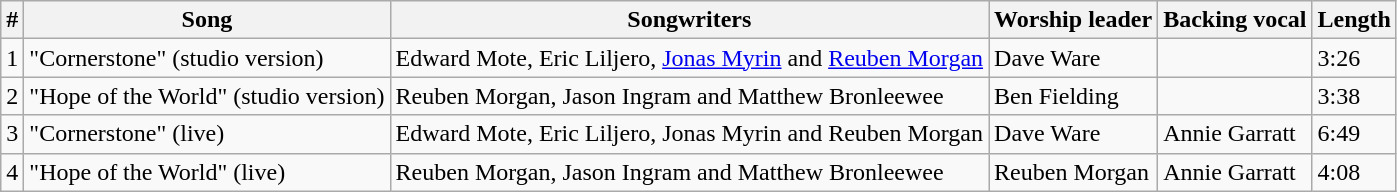<table class="wikitable">
<tr>
<th>#</th>
<th>Song</th>
<th>Songwriters</th>
<th>Worship leader</th>
<th>Backing vocal</th>
<th>Length</th>
</tr>
<tr>
<td>1</td>
<td>"Cornerstone" (studio version)</td>
<td>Edward Mote, Eric Liljero, <a href='#'>Jonas Myrin</a> and <a href='#'>Reuben Morgan</a></td>
<td>Dave Ware</td>
<td></td>
<td>3:26</td>
</tr>
<tr>
<td>2</td>
<td>"Hope of the World" (studio version)</td>
<td>Reuben Morgan, Jason Ingram and Matthew Bronleewee</td>
<td>Ben Fielding</td>
<td></td>
<td>3:38</td>
</tr>
<tr>
<td>3</td>
<td>"Cornerstone" (live)</td>
<td>Edward Mote, Eric Liljero, Jonas Myrin and Reuben Morgan</td>
<td>Dave Ware</td>
<td>Annie Garratt</td>
<td>6:49</td>
</tr>
<tr>
<td>4</td>
<td>"Hope of the World" (live)</td>
<td>Reuben Morgan, Jason Ingram and Matthew Bronleewee</td>
<td>Reuben Morgan</td>
<td>Annie Garratt</td>
<td>4:08</td>
</tr>
</table>
